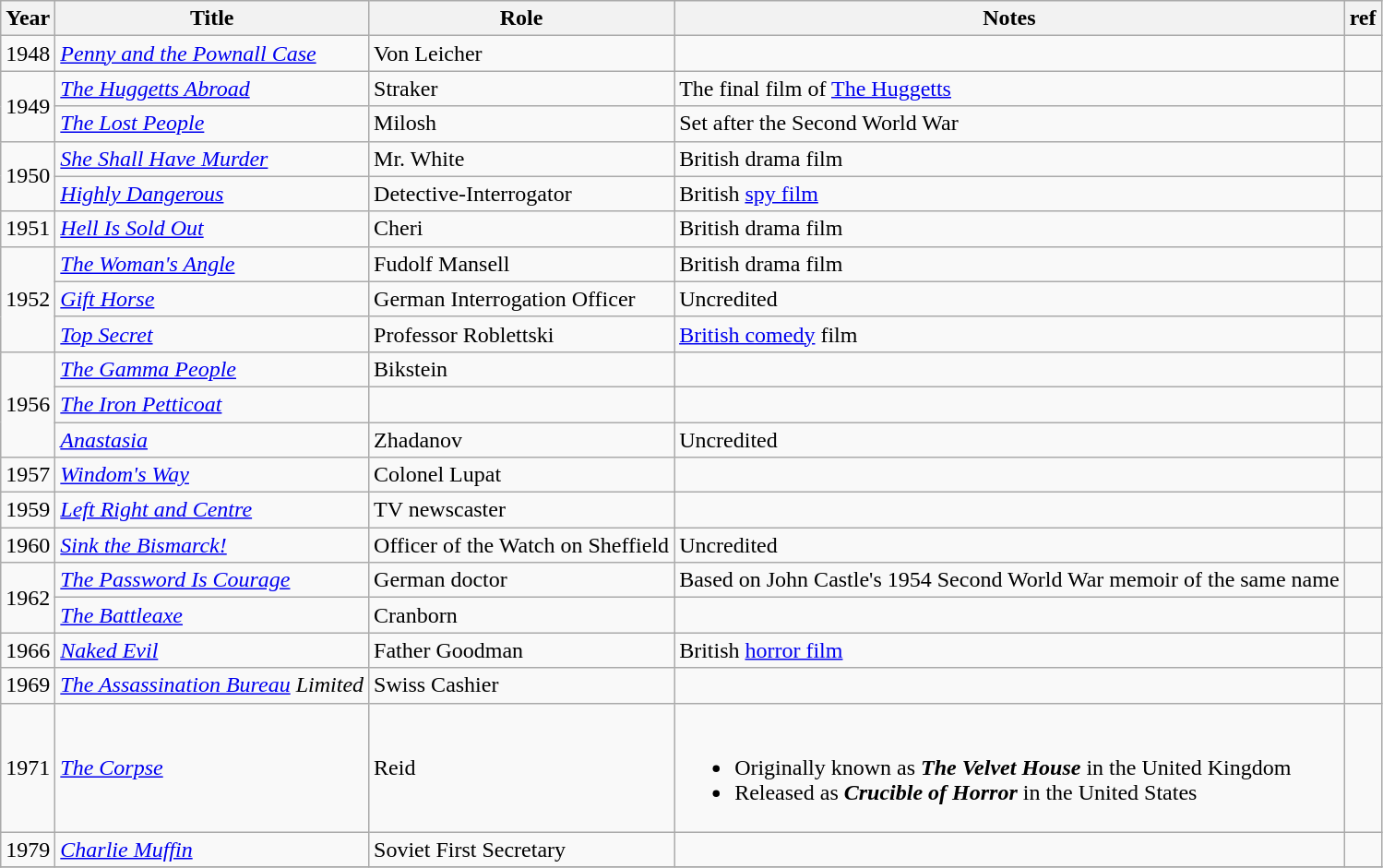<table class="wikitable sortable">
<tr>
<th>Year</th>
<th>Title</th>
<th>Role</th>
<th class="unsortable">Notes</th>
<th>ref</th>
</tr>
<tr>
<td>1948</td>
<td><em><a href='#'>Penny and the Pownall Case</a></em></td>
<td>Von Leicher</td>
<td></td>
<td></td>
</tr>
<tr>
<td rowspan="2">1949</td>
<td><em><a href='#'>The Huggetts Abroad</a></em></td>
<td>Straker</td>
<td>The final film of <a href='#'>The Huggetts</a></td>
<td></td>
</tr>
<tr>
<td><em><a href='#'>The Lost People</a></em></td>
<td>Milosh</td>
<td>Set after the Second World War</td>
<td></td>
</tr>
<tr>
<td rowspan="2">1950</td>
<td><em><a href='#'>She Shall Have Murder</a></em></td>
<td>Mr. White</td>
<td>British drama film</td>
<td></td>
</tr>
<tr>
<td><em><a href='#'>Highly Dangerous</a></em></td>
<td>Detective-Interrogator</td>
<td>British <a href='#'>spy film</a></td>
<td></td>
</tr>
<tr>
<td>1951</td>
<td><em><a href='#'>Hell Is Sold Out</a></em></td>
<td>Cheri</td>
<td>British drama film</td>
<td></td>
</tr>
<tr>
<td rowspan="3">1952</td>
<td><em><a href='#'>The Woman's Angle</a></em></td>
<td>Fudolf Mansell</td>
<td>British drama film</td>
<td></td>
</tr>
<tr>
<td><em><a href='#'>Gift Horse</a></em></td>
<td>German Interrogation Officer</td>
<td>Uncredited</td>
<td></td>
</tr>
<tr>
<td><em><a href='#'>Top Secret</a></em></td>
<td>Professor Roblettski</td>
<td><a href='#'>British comedy</a> film</td>
<td></td>
</tr>
<tr>
<td rowspan="3">1956</td>
<td><em><a href='#'>The Gamma People</a></em></td>
<td>Bikstein</td>
<td></td>
<td></td>
</tr>
<tr>
<td><em><a href='#'>The Iron Petticoat</a></em></td>
<td></td>
<td></td>
<td></td>
</tr>
<tr>
<td><em><a href='#'>Anastasia</a></em></td>
<td>Zhadanov</td>
<td>Uncredited</td>
<td></td>
</tr>
<tr>
<td>1957</td>
<td><em><a href='#'>Windom's Way</a></em></td>
<td>Colonel Lupat</td>
<td></td>
<td></td>
</tr>
<tr>
<td>1959</td>
<td><em><a href='#'>Left Right and Centre</a></em></td>
<td>TV newscaster</td>
<td></td>
<td></td>
</tr>
<tr>
<td>1960</td>
<td><em><a href='#'>Sink the Bismarck!</a></em></td>
<td>Officer of the Watch on Sheffield</td>
<td>Uncredited</td>
<td></td>
</tr>
<tr>
<td rowspan="2">1962</td>
<td><em><a href='#'>The Password Is Courage</a></em></td>
<td>German doctor</td>
<td>Based on John Castle's 1954 Second World War memoir of the same name</td>
<td></td>
</tr>
<tr>
<td><em><a href='#'>The Battleaxe</a></em></td>
<td>Cranborn</td>
<td></td>
<td></td>
</tr>
<tr>
<td>1966</td>
<td><em><a href='#'>Naked Evil</a></em></td>
<td>Father Goodman</td>
<td>British <a href='#'>horror film</a></td>
<td></td>
</tr>
<tr>
<td>1969</td>
<td><em><a href='#'>The Assassination Bureau</a> Limited</em></td>
<td>Swiss Cashier</td>
<td></td>
<td></td>
</tr>
<tr>
<td>1971</td>
<td><em><a href='#'>The Corpse</a></em></td>
<td>Reid</td>
<td {{Plain list><br><ul><li>Originally known as <strong><em>The Velvet House</em></strong> in the United Kingdom</li><li>Released as <strong><em>Crucible of Horror</em></strong> in the United States</li></ul></td>
<td></td>
</tr>
<tr>
<td>1979</td>
<td><em><a href='#'>Charlie Muffin</a></em></td>
<td>Soviet First Secretary</td>
<td></td>
<td></td>
</tr>
<tr>
</tr>
</table>
